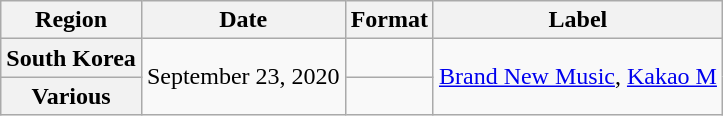<table class="wikitable plainrowheaders">
<tr>
<th scope="col">Region</th>
<th>Date</th>
<th>Format</th>
<th>Label</th>
</tr>
<tr>
<th scope="row">South Korea</th>
<td rowspan="2">September 23, 2020</td>
<td></td>
<td rowspan="2"><a href='#'>Brand New Music</a>, <a href='#'>Kakao M</a></td>
</tr>
<tr>
<th scope="row">Various</th>
<td></td>
</tr>
</table>
